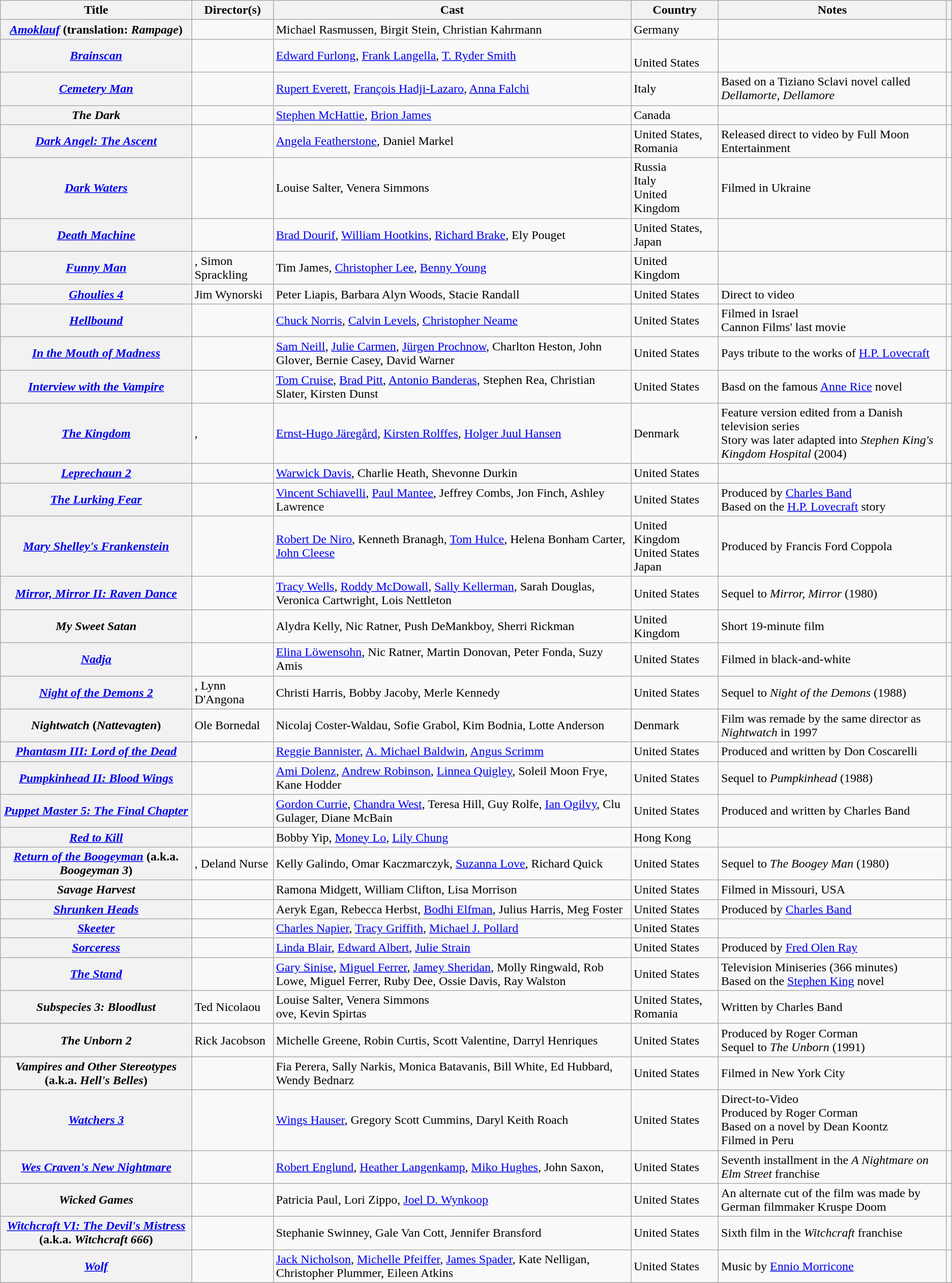<table class="wikitable sortable">
<tr>
<th scope="col">Title</th>
<th scope="col">Director(s)</th>
<th scope="col" class="unsortable">Cast</th>
<th scope="col">Country</th>
<th scope="col" class="unsortable">Notes</th>
<th scope="col" class="unsortable"></th>
</tr>
<tr>
<th><em><a href='#'>Amoklauf</a></em> (translation: <em>Rampage</em>)</th>
<td></td>
<td>Michael Rasmussen, Birgit Stein, Christian Kahrmann</td>
<td>Germany</td>
<td></td>
<td style="text-align:center;"></td>
</tr>
<tr>
<th><em><a href='#'>Brainscan</a></em></th>
<td></td>
<td><a href='#'>Edward Furlong</a>, <a href='#'>Frank Langella</a>, <a href='#'>T. Ryder Smith</a></td>
<td><br>United States</td>
<td></td>
<td style="text-align:center;"></td>
</tr>
<tr>
<th><em><a href='#'>Cemetery Man</a></em></th>
<td></td>
<td><a href='#'>Rupert Everett</a>, <a href='#'>François Hadji-Lazaro</a>, <a href='#'>Anna Falchi</a></td>
<td>Italy</td>
<td>Based on a Tiziano Sclavi novel called <em>Dellamorte, Dellamore</em></td>
<td style="text-align:center;"></td>
</tr>
<tr>
<th><em>The Dark</em></th>
<td></td>
<td><a href='#'>Stephen McHattie</a>, <a href='#'>Brion James</a></td>
<td>Canada</td>
<td></td>
<td style="text-align:center;"></td>
</tr>
<tr>
<th><em><a href='#'>Dark Angel: The Ascent</a></em></th>
<td></td>
<td><a href='#'>Angela Featherstone</a>, Daniel Markel</td>
<td>United States, Romania</td>
<td>Released direct to video by Full Moon Entertainment</td>
<td style="text-align:center;"></td>
</tr>
<tr>
<th><em><a href='#'>Dark Waters</a></em></th>
<td></td>
<td>Louise Salter, Venera Simmons</td>
<td>Russia<br>Italy<br>United Kingdom</td>
<td>Filmed in Ukraine</td>
<td style="text-align:center;"></td>
</tr>
<tr>
<th><em><a href='#'>Death Machine</a></em></th>
<td></td>
<td><a href='#'>Brad Dourif</a>, <a href='#'>William Hootkins</a>, <a href='#'>Richard Brake</a>, Ely Pouget</td>
<td>United States, Japan</td>
<td></td>
<td style="text-align:center;"></td>
</tr>
<tr>
<th><em><a href='#'>Funny Man</a></em></th>
<td>, Simon Sprackling</td>
<td>Tim James, <a href='#'>Christopher Lee</a>, <a href='#'>Benny Young</a></td>
<td>United Kingdom</td>
<td></td>
<td style="text-align:center;"></td>
</tr>
<tr>
<th><em><a href='#'>Ghoulies 4</a></em></th>
<td>Jim Wynorski</td>
<td>Peter Liapis, Barbara Alyn Woods, Stacie Randall</td>
<td>United States</td>
<td>Direct to video</td>
<td style="text-align:center;"></td>
</tr>
<tr>
<th><em><a href='#'>Hellbound</a></em></th>
<td></td>
<td><a href='#'>Chuck Norris</a>, <a href='#'>Calvin Levels</a>, <a href='#'>Christopher Neame</a></td>
<td>United States</td>
<td>Filmed in Israel<br>Cannon Films' last movie</td>
<td style="text-align:center;"></td>
</tr>
<tr>
<th><em><a href='#'>In the Mouth of Madness</a></em></th>
<td></td>
<td><a href='#'>Sam Neill</a>, <a href='#'>Julie Carmen</a>, <a href='#'>Jürgen Prochnow</a>, Charlton Heston, John Glover, Bernie Casey, David Warner</td>
<td>United States</td>
<td>Pays tribute to the works of <a href='#'>H.P. Lovecraft</a></td>
<td style="text-align:center;"></td>
</tr>
<tr>
<th><em><a href='#'>Interview with the Vampire</a></em></th>
<td></td>
<td><a href='#'>Tom Cruise</a>, <a href='#'>Brad Pitt</a>, <a href='#'>Antonio Banderas</a>, Stephen Rea, Christian Slater, Kirsten Dunst</td>
<td>United States</td>
<td>Basd on the famous <a href='#'>Anne Rice</a> novel</td>
<td style="text-align:center;"></td>
</tr>
<tr>
<th><em><a href='#'>The Kingdom</a></em></th>
<td>, </td>
<td><a href='#'>Ernst-Hugo Järegård</a>, <a href='#'>Kirsten Rolffes</a>, <a href='#'>Holger Juul Hansen</a></td>
<td>Denmark</td>
<td>Feature version edited from a Danish television series<br>Story was later adapted into <em>Stephen King's Kingdom Hospital</em> (2004)</td>
<td style="text-align:center;"></td>
</tr>
<tr>
<th><em><a href='#'>Leprechaun 2</a></em></th>
<td></td>
<td><a href='#'>Warwick Davis</a>, Charlie Heath, Shevonne Durkin</td>
<td>United States</td>
<td></td>
<td style="text-align:center;"></td>
</tr>
<tr>
<th><em><a href='#'>The Lurking Fear</a></em></th>
<td></td>
<td><a href='#'>Vincent Schiavelli</a>, <a href='#'>Paul Mantee</a>, Jeffrey Combs, Jon Finch, Ashley Lawrence</td>
<td>United States</td>
<td>Produced by <a href='#'>Charles Band</a><br>Based on the <a href='#'>H.P. Lovecraft</a> story</td>
<td style="text-align:center;"></td>
</tr>
<tr>
<th><em><a href='#'>Mary Shelley's Frankenstein</a></em></th>
<td></td>
<td><a href='#'>Robert De Niro</a>, Kenneth Branagh, <a href='#'>Tom Hulce</a>, Helena Bonham Carter, <a href='#'>John Cleese</a></td>
<td>United Kingdom<br>United States<br>Japan</td>
<td>Produced by Francis Ford Coppola</td>
<td style="text-align:center;"></td>
</tr>
<tr>
<th><em><a href='#'>Mirror, Mirror II: Raven Dance</a></em></th>
<td></td>
<td><a href='#'>Tracy Wells</a>, <a href='#'>Roddy McDowall</a>, <a href='#'>Sally Kellerman</a>, Sarah Douglas, Veronica Cartwright, Lois Nettleton</td>
<td>United States</td>
<td>Sequel to <em>Mirror, Mirror</em> (1980)</td>
<td style="text-align:center;"></td>
</tr>
<tr>
<th><em>My Sweet Satan</em></th>
<td></td>
<td>Alydra Kelly, Nic Ratner, Push DeMankboy, Sherri Rickman</td>
<td>United Kingdom</td>
<td>Short 19-minute film</td>
<td style="text-align:center;"></td>
</tr>
<tr>
<th><em><a href='#'>Nadja</a></em></th>
<td></td>
<td><a href='#'>Elina Löwensohn</a>, Nic Ratner, Martin Donovan, Peter Fonda, Suzy Amis</td>
<td>United States</td>
<td>Filmed in black-and-white</td>
<td style="text-align:center;"></td>
</tr>
<tr>
<th><em><a href='#'>Night of the Demons 2</a></em></th>
<td>, Lynn D'Angona</td>
<td>Christi Harris, Bobby Jacoby, Merle Kennedy</td>
<td>United States</td>
<td>Sequel to <em>Night of the Demons</em> (1988)</td>
<td style="text-align:center;"></td>
</tr>
<tr>
<th><em>Nightwatch</em> (<em>Nattevagten</em>)</th>
<td>Ole Bornedal</td>
<td>Nicolaj Coster-Waldau, Sofie Grabol, Kim Bodnia, Lotte Anderson</td>
<td>Denmark</td>
<td>Film was remade by the same director as <em>Nightwatch</em> in 1997</td>
<td style="text-align:center;"></td>
</tr>
<tr>
<th><em><a href='#'>Phantasm III: Lord of the Dead</a></em></th>
<td></td>
<td><a href='#'>Reggie Bannister</a>, <a href='#'>A. Michael Baldwin</a>, <a href='#'>Angus Scrimm</a></td>
<td>United States</td>
<td>Produced and written by Don Coscarelli</td>
<td style="text-align:center;"></td>
</tr>
<tr>
<th><em><a href='#'>Pumpkinhead II: Blood Wings</a></em></th>
<td></td>
<td><a href='#'>Ami Dolenz</a>, <a href='#'>Andrew Robinson</a>, <a href='#'>Linnea Quigley</a>, Soleil Moon Frye, Kane Hodder</td>
<td>United States</td>
<td>Sequel to <em>Pumpkinhead</em> (1988)</td>
<td style="text-align:center;"></td>
</tr>
<tr>
<th><em><a href='#'>Puppet Master 5: The Final Chapter</a></em></th>
<td></td>
<td><a href='#'>Gordon Currie</a>, <a href='#'>Chandra West</a>, Teresa Hill,  Guy Rolfe, <a href='#'>Ian Ogilvy</a>, Clu Gulager, Diane McBain</td>
<td>United States</td>
<td>Produced and written by Charles Band</td>
<td style="text-align:center;"></td>
</tr>
<tr>
<th><em><a href='#'>Red to Kill</a></em></th>
<td></td>
<td>Bobby Yip, <a href='#'>Money Lo</a>, <a href='#'>Lily Chung</a></td>
<td>Hong Kong</td>
<td></td>
<td style="text-align:center;"></td>
</tr>
<tr>
<th><em><a href='#'>Return of the Boogeyman</a></em> (a.k.a. <em>Boogeyman 3</em>)</th>
<td>, Deland Nurse</td>
<td>Kelly Galindo, Omar Kaczmarczyk, <a href='#'>Suzanna Love</a>, Richard Quick</td>
<td>United States</td>
<td>Sequel to <em>The Boogey Man</em> (1980)</td>
<td style="text-align:center;"></td>
</tr>
<tr>
<th><em>Savage Harvest</em></th>
<td></td>
<td>Ramona Midgett, William Clifton, Lisa Morrison</td>
<td>United States</td>
<td>Filmed in Missouri, USA</td>
<td style="text-align:center;"></td>
</tr>
<tr>
<th><em><a href='#'>Shrunken Heads</a></em></th>
<td></td>
<td>Aeryk Egan, Rebecca Herbst, <a href='#'>Bodhi Elfman</a>, Julius Harris, Meg Foster</td>
<td>United States</td>
<td>Produced by <a href='#'>Charles Band</a></td>
<td style="text-align:center;"></td>
</tr>
<tr>
<th><em><a href='#'>Skeeter</a></em></th>
<td></td>
<td><a href='#'>Charles Napier</a>, <a href='#'>Tracy Griffith</a>, <a href='#'>Michael J. Pollard</a></td>
<td>United States</td>
<td></td>
<td style="text-align:center;"></td>
</tr>
<tr>
<th><em><a href='#'>Sorceress</a></em></th>
<td></td>
<td><a href='#'>Linda Blair</a>, <a href='#'>Edward Albert</a>, <a href='#'>Julie Strain</a></td>
<td>United States</td>
<td>Produced by <a href='#'>Fred Olen Ray</a></td>
<td style="text-align:center;"></td>
</tr>
<tr>
<th><em><a href='#'>The Stand</a></em></th>
<td></td>
<td><a href='#'>Gary Sinise</a>, <a href='#'>Miguel Ferrer</a>, <a href='#'>Jamey Sheridan</a>, Molly Ringwald, Rob Lowe, Miguel Ferrer, Ruby Dee, Ossie Davis, Ray Walston</td>
<td>United States</td>
<td>Television Miniseries (366 minutes)<br>Based on the <a href='#'>Stephen King</a> novel</td>
<td style="text-align:center;"></td>
</tr>
<tr>
<th><em>Subspecies 3: Bloodlust</em></th>
<td>Ted Nicolaou</td>
<td Denice Duff, Melanie Shatner, Anders H>Louise Salter, Venera Simmons<br>ove, Kevin Spirtas</td>
<td>United States, Romania</td>
<td>Written by Charles Band</td>
<td style="text-align:center;"></td>
</tr>
<tr>
<th><em>The Unborn 2</em></th>
<td>Rick Jacobson</td>
<td>Michelle Greene, Robin Curtis, Scott Valentine, Darryl Henriques</td>
<td>United States</td>
<td>Produced by Roger Corman<br>Sequel to <em>The Unborn</em> (1991)</td>
<td style="text-align:center;"></td>
</tr>
<tr>
<th><em>Vampires and Other Stereotypes</em> (a.k.a. <em>Hell's Belles</em>)</th>
<td></td>
<td>Fia Perera, Sally Narkis, Monica Batavanis, Bill White, Ed Hubbard, Wendy Bednarz</td>
<td>United States</td>
<td>Filmed in New York City</td>
<td style="text-align:center;"></td>
</tr>
<tr>
<th><em><a href='#'>Watchers 3</a></em></th>
<td></td>
<td><a href='#'>Wings Hauser</a>, Gregory Scott Cummins, Daryl Keith Roach</td>
<td>United States</td>
<td>Direct-to-Video<br>Produced by Roger Corman<br>Based on a novel by Dean Koontz<br>Filmed in Peru</td>
<td style="text-align:center;"></td>
</tr>
<tr>
<th><em><a href='#'>Wes Craven's New Nightmare</a></em></th>
<td></td>
<td><a href='#'>Robert Englund</a>, <a href='#'>Heather Langenkamp</a>, <a href='#'>Miko Hughes</a>, John Saxon,</td>
<td>United States</td>
<td>Seventh installment in the <em>A Nightmare on Elm Street</em> franchise</td>
<td style="text-align:center;"></td>
</tr>
<tr>
<th><em>Wicked Games</em></th>
<td></td>
<td>Patricia Paul, Lori Zippo, <a href='#'>Joel D. Wynkoop</a></td>
<td>United States</td>
<td>An alternate cut of the film was made by German filmmaker Kruspe Doom</td>
<td style="text-align:center;"></td>
</tr>
<tr>
<th><em><a href='#'>Witchcraft VI: The Devil's Mistress</a></em> (a.k.a. <em>Witchcraft 666</em>)</th>
<td></td>
<td>Stephanie Swinney, Gale Van Cott, Jennifer Bransford</td>
<td>United States</td>
<td>Sixth film in the <em>Witchcraft</em> franchise</td>
<td style="text-align:center;"></td>
</tr>
<tr>
<th><em><a href='#'>Wolf</a></em></th>
<td></td>
<td><a href='#'>Jack Nicholson</a>, <a href='#'>Michelle Pfeiffer</a>, <a href='#'>James Spader</a>, Kate Nelligan, Christopher Plummer, Eileen Atkins</td>
<td>United States</td>
<td>Music by <a href='#'>Ennio Morricone</a></td>
<td style="text-align:center;"></td>
</tr>
<tr>
</tr>
</table>
